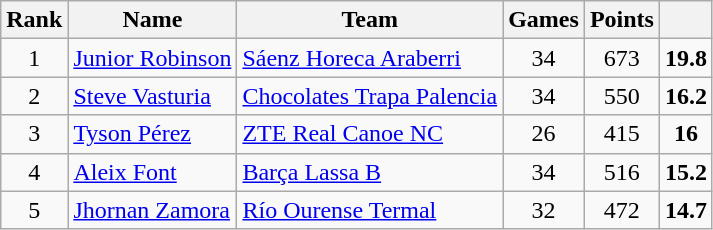<table class="wikitable" style="text-align: center;">
<tr>
<th>Rank</th>
<th>Name</th>
<th>Team</th>
<th>Games</th>
<th>Points</th>
<th></th>
</tr>
<tr>
<td>1</td>
<td style="text-align:left;"> <a href='#'>Junior Robinson</a></td>
<td style="text-align:left;"><a href='#'>Sáenz Horeca Araberri</a></td>
<td>34</td>
<td>673</td>
<td><strong>19.8</strong></td>
</tr>
<tr>
<td>2</td>
<td style="text-align:left;"> <a href='#'>Steve Vasturia</a></td>
<td style="text-align:left;"><a href='#'>Chocolates Trapa Palencia</a></td>
<td>34</td>
<td>550</td>
<td><strong>16.2</strong></td>
</tr>
<tr>
<td>3</td>
<td style="text-align:left;"> <a href='#'>Tyson Pérez</a></td>
<td style="text-align:left;"><a href='#'>ZTE Real Canoe NC</a></td>
<td>26</td>
<td>415</td>
<td><strong>16</strong></td>
</tr>
<tr>
<td>4</td>
<td style="text-align:left;"> <a href='#'>Aleix Font</a></td>
<td style="text-align:left;"><a href='#'>Barça Lassa B</a></td>
<td>34</td>
<td>516</td>
<td><strong>15.2</strong></td>
</tr>
<tr>
<td>5</td>
<td style="text-align:left;"> <a href='#'>Jhornan Zamora</a></td>
<td style="text-align:left;"><a href='#'>Río Ourense Termal</a></td>
<td>32</td>
<td>472</td>
<td><strong>14.7</strong></td>
</tr>
</table>
